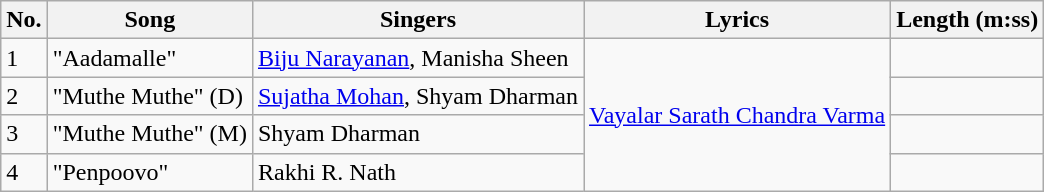<table class="wikitable">
<tr>
<th>No.</th>
<th>Song</th>
<th>Singers</th>
<th>Lyrics</th>
<th>Length (m:ss)</th>
</tr>
<tr>
<td>1</td>
<td>"Aadamalle"</td>
<td><a href='#'>Biju Narayanan</a>, Manisha Sheen</td>
<td rowspan="4"><a href='#'>Vayalar Sarath Chandra Varma</a></td>
<td></td>
</tr>
<tr>
<td>2</td>
<td>"Muthe Muthe" (D)</td>
<td><a href='#'>Sujatha Mohan</a>, Shyam Dharman</td>
<td></td>
</tr>
<tr>
<td>3</td>
<td>"Muthe Muthe" (M)</td>
<td>Shyam Dharman</td>
<td></td>
</tr>
<tr>
<td>4</td>
<td>"Penpoovo"</td>
<td>Rakhi R. Nath</td>
<td></td>
</tr>
</table>
